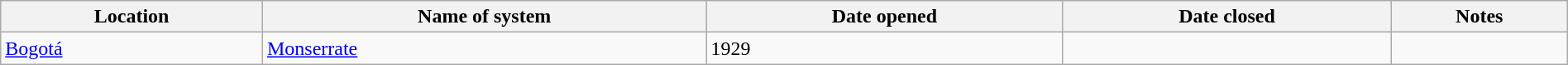<table class="wikitable" width=100%>
<tr>
<th>Location</th>
<th>Name of system</th>
<th>Date opened</th>
<th>Date closed</th>
<th>Notes</th>
</tr>
<tr>
<td><a href='#'>Bogotá</a></td>
<td><a href='#'>Monserrate</a></td>
<td>1929</td>
<td></td>
<td></td>
</tr>
</table>
